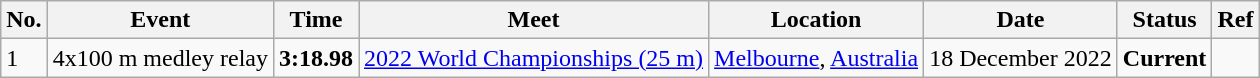<table class="wikitable sortable">
<tr>
<th>No.</th>
<th>Event</th>
<th>Time</th>
<th>Meet</th>
<th>Location</th>
<th>Date</th>
<th>Status</th>
<th>Ref</th>
</tr>
<tr>
<td>1</td>
<td>4x100 m medley relay</td>
<td align="center"><strong>3:18.98</strong></td>
<td><a href='#'>2022 World Championships (25 m)</a></td>
<td><a href='#'>Melbourne</a>, <a href='#'>Australia</a></td>
<td align="center">18 December 2022</td>
<td align="center"><strong>Current</strong></td>
<td align="center"></td>
</tr>
</table>
